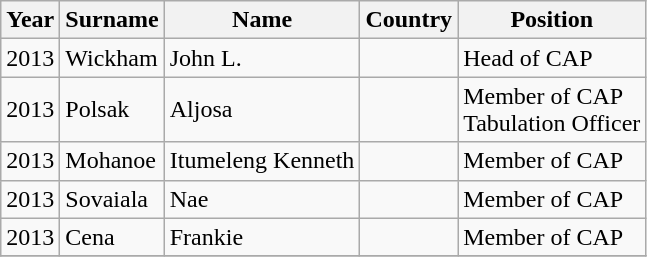<table class="wikitable sortable">
<tr>
<th>Year</th>
<th>Surname</th>
<th>Name</th>
<th>Country</th>
<th>Position</th>
</tr>
<tr>
<td>2013</td>
<td>Wickham</td>
<td>John L.</td>
<td></td>
<td>Head of CAP</td>
</tr>
<tr>
<td>2013</td>
<td>Polsak</td>
<td>Aljosa</td>
<td></td>
<td>Member of CAP<br>Tabulation Officer</td>
</tr>
<tr>
<td>2013</td>
<td>Mohanoe</td>
<td>Itumeleng Kenneth</td>
<td></td>
<td>Member of CAP</td>
</tr>
<tr>
<td>2013</td>
<td>Sovaiala</td>
<td>Nae</td>
<td></td>
<td>Member of CAP</td>
</tr>
<tr>
<td>2013</td>
<td>Cena</td>
<td>Frankie</td>
<td></td>
<td>Member of CAP</td>
</tr>
<tr>
</tr>
</table>
